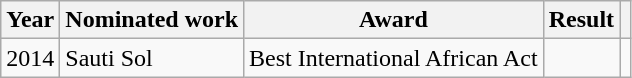<table class ="wikitable">
<tr>
<th>Year</th>
<th>Nominated work</th>
<th>Award</th>
<th>Result</th>
<th></th>
</tr>
<tr>
<td>2014</td>
<td>Sauti Sol</td>
<td>Best International African Act</td>
<td></td>
<td></td>
</tr>
</table>
